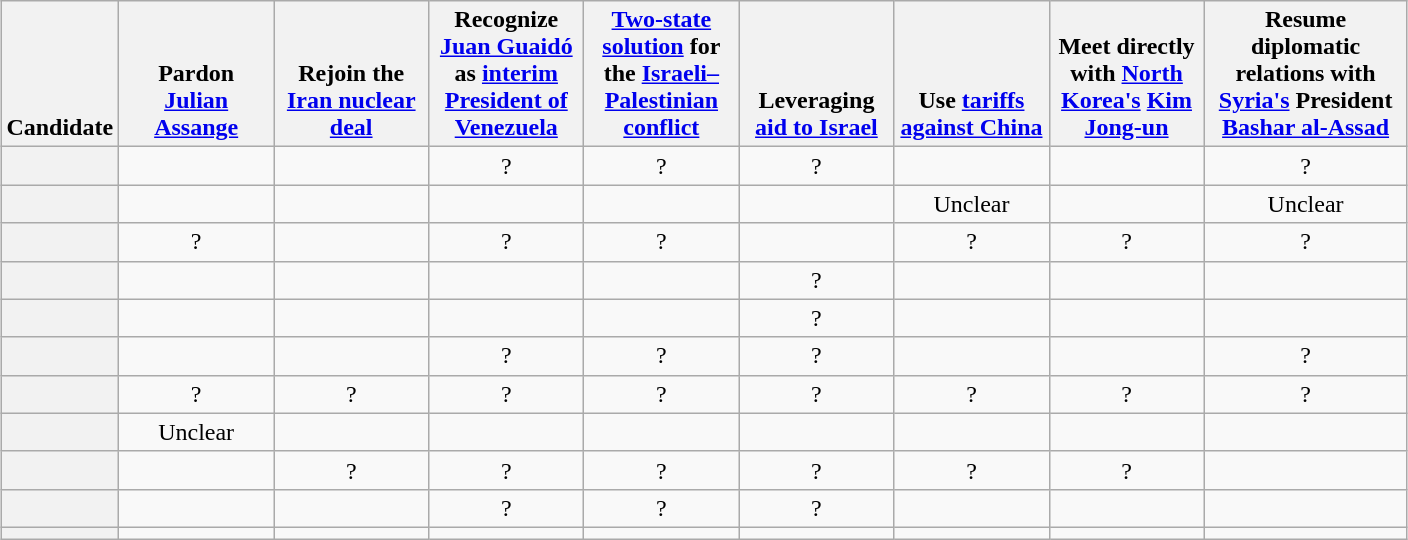<table class="wikitable sortable" style=margin:auto;table-layout:fixed;text-align:center>
<tr valign=bottom>
<th>Candidate</th>
<th style=max-width:6em>Pardon <a href='#'>Julian Assange</a></th>
<th style=max-width:6em>Rejoin the <a href='#'>Iran nuclear deal</a></th>
<th style=max-width:6em>Recognize <a href='#'>Juan Guaidó</a> as <a href='#'>interim President of Venezuela</a></th>
<th style=max-width:6em><a href='#'>Two-state solution</a> for the <a href='#'>Israeli–Palestinian conflict</a></th>
<th style=max-width:6em>Leveraging <a href='#'>aid to Israel</a></th>
<th style=max-width:6em>Use <a href='#'>tariffs against China</a></th>
<th style=max-width:6em>Meet directly with <a href='#'>North Korea's</a> <a href='#'>Kim Jong-un</a></th>
<th style=max-width:8em>Resume diplomatic relations with <a href='#'>Syria's</a> President <a href='#'>Bashar al-Assad</a></th>
</tr>
<tr>
<th></th>
<td></td>
<td></td>
<td>?</td>
<td>?</td>
<td>?</td>
<td></td>
<td></td>
<td>?</td>
</tr>
<tr>
<th></th>
<td></td>
<td></td>
<td></td>
<td></td>
<td></td>
<td>Unclear</td>
<td></td>
<td>Unclear</td>
</tr>
<tr>
<th></th>
<td>?</td>
<td></td>
<td>?</td>
<td>?</td>
<td></td>
<td>?</td>
<td>?</td>
<td>?</td>
</tr>
<tr>
<th></th>
<td></td>
<td></td>
<td></td>
<td></td>
<td>?</td>
<td></td>
<td></td>
<td></td>
</tr>
<tr>
<th></th>
<td></td>
<td></td>
<td></td>
<td></td>
<td>?</td>
<td></td>
<td></td>
<td></td>
</tr>
<tr>
<th></th>
<td></td>
<td></td>
<td>?</td>
<td>?</td>
<td>?</td>
<td></td>
<td></td>
<td>?</td>
</tr>
<tr>
<th></th>
<td>?</td>
<td>?</td>
<td>?</td>
<td>?</td>
<td>?</td>
<td>?</td>
<td>?</td>
<td>?</td>
</tr>
<tr>
<th></th>
<td>Unclear</td>
<td></td>
<td></td>
<td></td>
<td></td>
<td></td>
<td></td>
<td></td>
</tr>
<tr>
<th></th>
<td></td>
<td>?</td>
<td>?</td>
<td>?</td>
<td>?</td>
<td>?</td>
<td>?</td>
<td></td>
</tr>
<tr>
<th></th>
<td></td>
<td></td>
<td>?</td>
<td>?</td>
<td>?</td>
<td></td>
<td></td>
<td></td>
</tr>
<tr>
<th></th>
<td></td>
<td></td>
<td></td>
<td></td>
<td></td>
<td></td>
<td></td>
<td></td>
</tr>
</table>
